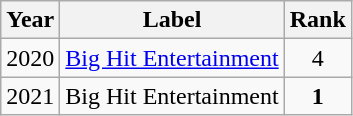<table class="wikitable sortable" style="text-align:center">
<tr>
<th>Year</th>
<th>Label</th>
<th>Rank</th>
</tr>
<tr>
<td>2020</td>
<td><a href='#'>Big Hit Entertainment</a></td>
<td>4</td>
</tr>
<tr>
<td>2021</td>
<td>Big Hit Entertainment</td>
<td><span><strong>1</strong></span></td>
</tr>
</table>
